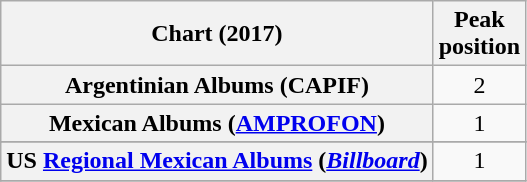<table class="wikitable sortable plainrowheaders" style="text-align:center">
<tr>
<th scope="col">Chart (2017)</th>
<th scope="col">Peak<br> position</th>
</tr>
<tr>
<th scope="row">Argentinian Albums (CAPIF)</th>
<td>2</td>
</tr>
<tr>
<th scope="row">Mexican Albums (<a href='#'>AMPROFON</a>)</th>
<td>1</td>
</tr>
<tr>
</tr>
<tr>
</tr>
<tr>
<th scope="row">US <a href='#'>Regional Mexican Albums</a> (<em><a href='#'>Billboard</a></em>)</th>
<td>1</td>
</tr>
<tr>
</tr>
</table>
